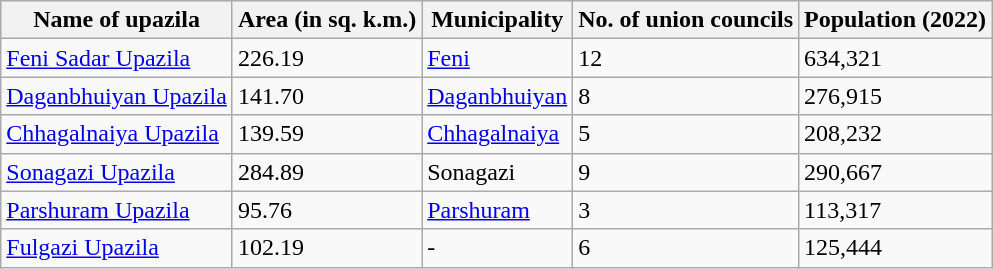<table class="wikitable sortable">
<tr>
<th>Name of upazila</th>
<th>Area (in sq. k.m.)</th>
<th>Municipality</th>
<th>No. of union councils</th>
<th>Population (2022)</th>
</tr>
<tr>
<td><a href='#'>Feni Sadar Upazila</a></td>
<td>226.19</td>
<td><a href='#'>Feni</a></td>
<td>12</td>
<td>634,321</td>
</tr>
<tr>
<td><a href='#'>Daganbhuiyan Upazila</a></td>
<td>141.70</td>
<td><a href='#'>Daganbhuiyan</a></td>
<td>8</td>
<td>276,915</td>
</tr>
<tr>
<td><a href='#'>Chhagalnaiya Upazila</a></td>
<td>139.59</td>
<td><a href='#'>Chhagalnaiya</a></td>
<td>5</td>
<td>208,232</td>
</tr>
<tr>
<td><a href='#'>Sonagazi Upazila</a></td>
<td>284.89</td>
<td>Sonagazi</td>
<td>9</td>
<td>290,667</td>
</tr>
<tr>
<td><a href='#'>Parshuram Upazila</a></td>
<td>95.76</td>
<td><a href='#'>Parshuram</a></td>
<td>3</td>
<td>113,317</td>
</tr>
<tr>
<td><a href='#'>Fulgazi Upazila</a></td>
<td>102.19</td>
<td>-</td>
<td>6</td>
<td>125,444</td>
</tr>
</table>
